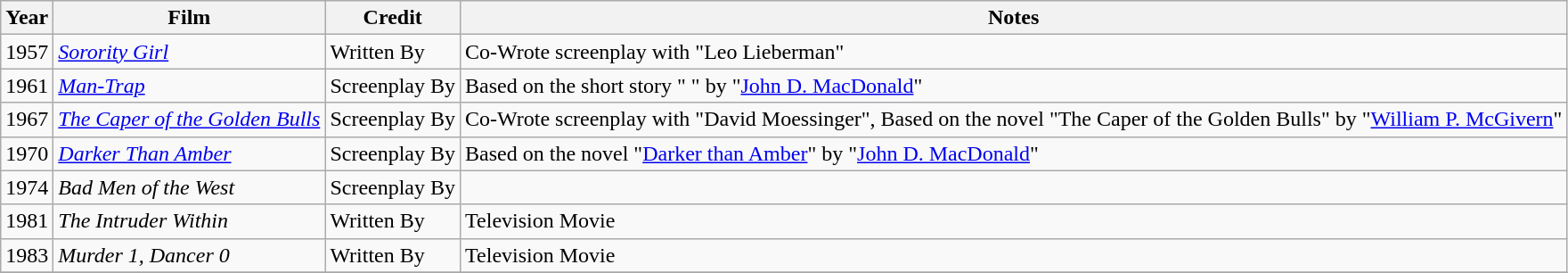<table class="wikitable">
<tr>
<th>Year</th>
<th>Film</th>
<th>Credit</th>
<th>Notes</th>
</tr>
<tr>
<td>1957</td>
<td><em><a href='#'>Sorority Girl</a></em></td>
<td>Written By</td>
<td>Co-Wrote screenplay with "Leo Lieberman"</td>
</tr>
<tr>
<td>1961</td>
<td><em><a href='#'>Man-Trap</a></em></td>
<td>Screenplay By</td>
<td>Based on the short story " " by "<a href='#'>John D. MacDonald</a>"</td>
</tr>
<tr>
<td>1967</td>
<td><em><a href='#'>The Caper of the Golden Bulls</a></em></td>
<td>Screenplay By</td>
<td>Co-Wrote screenplay with "David Moessinger", Based on the novel "The Caper of the Golden Bulls" by "<a href='#'>William P. McGivern</a>"</td>
</tr>
<tr>
<td>1970</td>
<td><em><a href='#'>Darker Than Amber</a></em></td>
<td>Screenplay By</td>
<td>Based on the novel "<a href='#'>Darker than Amber</a>" by "<a href='#'>John D. MacDonald</a>"</td>
</tr>
<tr>
<td>1974</td>
<td><em>Bad Men of the West</em></td>
<td>Screenplay By</td>
<td></td>
</tr>
<tr>
<td>1981</td>
<td><em>The Intruder Within</em></td>
<td>Written By</td>
<td>Television Movie</td>
</tr>
<tr>
<td>1983</td>
<td><em>Murder 1, Dancer 0</em></td>
<td>Written By</td>
<td>Television Movie</td>
</tr>
<tr>
</tr>
</table>
